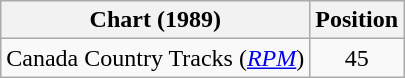<table class="wikitable sortable">
<tr>
<th scope="col">Chart (1989)</th>
<th scope="col">Position</th>
</tr>
<tr>
<td>Canada Country Tracks (<em><a href='#'>RPM</a></em>)</td>
<td style="text-align:center;">45</td>
</tr>
</table>
